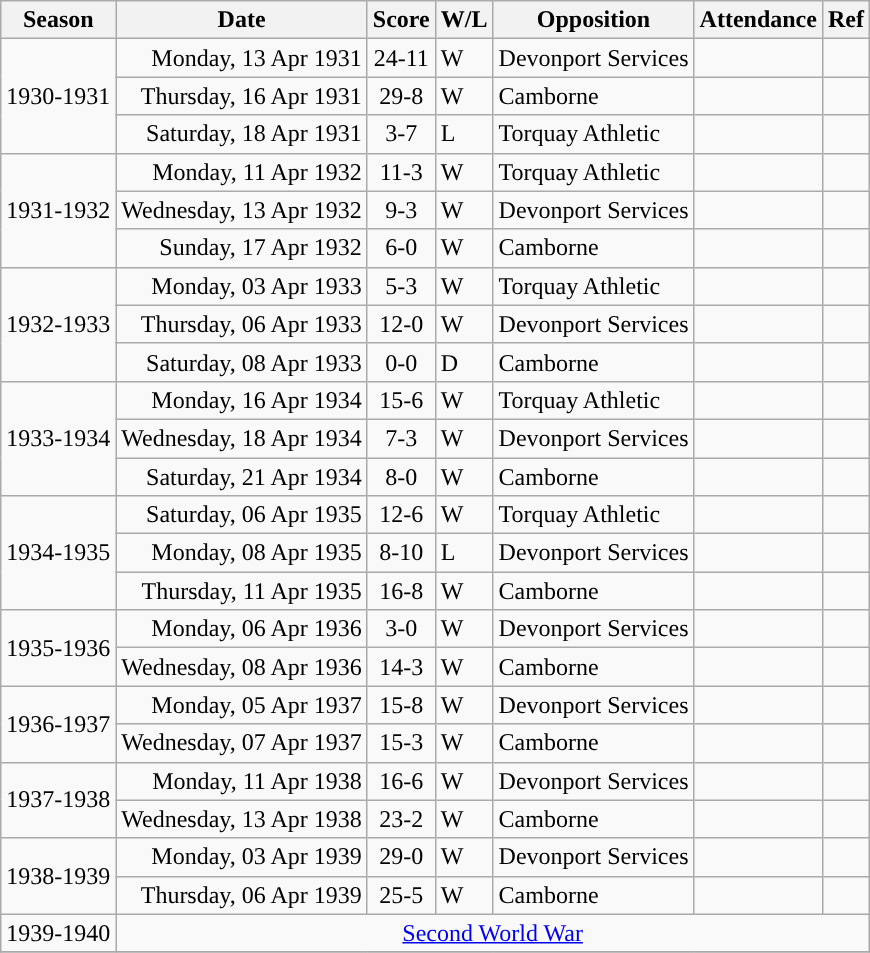<table class="wikitable">
<tr>
<th>Season</th>
<th>Date</th>
<th>Score</th>
<th>W/L</th>
<th>Opposition</th>
<th>Attendance</th>
<th>Ref</th>
</tr>
<tr>
<td rowspan=3>1930-1931</td>
<td style="text-align:right;">Monday, 13 Apr 1931</td>
<td style="text-align:center;">24-11</td>
<td style="text-align:left;">W</td>
<td>Devonport Services</td>
<td></td>
</tr>
<tr>
<td style="text-align:right;">Thursday, 16 Apr 1931</td>
<td style="text-align:center;">29-8</td>
<td style="text-align:left;">W</td>
<td>Camborne</td>
<td></td>
<td></td>
</tr>
<tr>
<td style="text-align:right;">Saturday, 18 Apr 1931</td>
<td style="text-align:center;">3-7</td>
<td style="text-align:left;">L</td>
<td>Torquay Athletic</td>
<td></td>
<td></td>
</tr>
<tr>
<td rowspan=3>1931-1932</td>
<td style="text-align:right;">Monday, 11 Apr 1932</td>
<td style="text-align:center;">11-3</td>
<td style="text-align:left;">W</td>
<td>Torquay Athletic</td>
<td></td>
</tr>
<tr>
<td style="text-align:right;">Wednesday, 13 Apr 1932</td>
<td style="text-align:center;">9-3</td>
<td style="text-align:left;">W</td>
<td>Devonport Services</td>
<td></td>
<td></td>
</tr>
<tr>
<td style="text-align:right;">Sunday, 17 Apr 1932</td>
<td style="text-align:center;">6-0</td>
<td style="text-align:left;">W</td>
<td>Camborne</td>
<td></td>
<td></td>
</tr>
<tr>
<td rowspan=3>1932-1933</td>
<td style="text-align:right;">Monday, 03 Apr 1933</td>
<td style="text-align:center;">5-3</td>
<td style="text-align:left;">W</td>
<td>Torquay Athletic</td>
<td></td>
</tr>
<tr>
<td style="text-align:right;">Thursday, 06 Apr 1933</td>
<td style="text-align:center;">12-0</td>
<td style="text-align:left;">W</td>
<td>Devonport Services</td>
<td></td>
<td></td>
</tr>
<tr>
<td style="text-align:right;">Saturday, 08 Apr 1933</td>
<td style="text-align:center;">0-0</td>
<td style="text-align:left;">D</td>
<td>Camborne</td>
<td></td>
<td></td>
</tr>
<tr>
<td rowspan=3>1933-1934</td>
<td style="text-align:right;">Monday, 16 Apr 1934</td>
<td style="text-align:center;">15-6</td>
<td style="text-align:left;">W</td>
<td>Torquay Athletic</td>
<td></td>
</tr>
<tr>
<td style="text-align:right;">Wednesday, 18 Apr 1934</td>
<td style="text-align:center;">7-3</td>
<td style="text-align:left;">W</td>
<td>Devonport Services</td>
<td></td>
<td></td>
</tr>
<tr>
<td style="text-align:right;">Saturday, 21 Apr 1934</td>
<td style="text-align:center;">8-0</td>
<td style="text-align:left;">W</td>
<td>Camborne</td>
<td></td>
<td></td>
</tr>
<tr>
<td rowspan=3>1934-1935</td>
<td style="text-align:right;">Saturday, 06 Apr 1935</td>
<td style="text-align:center;">12-6</td>
<td style="text-align:left;">W</td>
<td>Torquay Athletic</td>
<td></td>
</tr>
<tr>
<td style="text-align:right;">Monday, 08 Apr 1935</td>
<td style="text-align:center;">8-10</td>
<td style="text-align:left;">L</td>
<td>Devonport Services</td>
<td></td>
<td></td>
</tr>
<tr>
<td style="text-align:right;">Thursday, 11 Apr 1935</td>
<td style="text-align:center;">16-8</td>
<td style="text-align:left;">W</td>
<td>Camborne</td>
<td></td>
<td></td>
</tr>
<tr>
<td rowspan=2>1935-1936</td>
<td style="text-align:right;">Monday, 06 Apr 1936</td>
<td style="text-align:center;">3-0</td>
<td style="text-align:left;">W</td>
<td>Devonport Services</td>
<td></td>
</tr>
<tr>
<td style="text-align:right;">Wednesday, 08 Apr 1936</td>
<td style="text-align:center;">14-3</td>
<td style="text-align:left;">W</td>
<td>Camborne</td>
<td></td>
<td></td>
</tr>
<tr>
<td rowspan=2>1936-1937</td>
<td style="text-align:right;">Monday, 05 Apr 1937</td>
<td style="text-align:center;">15-8</td>
<td style="text-align:left;">W</td>
<td>Devonport Services</td>
<td></td>
</tr>
<tr>
<td style="text-align:right;">Wednesday, 07 Apr 1937</td>
<td style="text-align:center;">15-3</td>
<td style="text-align:left;">W</td>
<td>Camborne</td>
<td></td>
<td></td>
</tr>
<tr>
<td rowspan=2>1937-1938</td>
<td style="text-align:right;">Monday, 11 Apr 1938</td>
<td style="text-align:center;">16-6</td>
<td style="text-align:left;">W</td>
<td>Devonport Services</td>
<td></td>
</tr>
<tr>
<td style="text-align:right;">Wednesday, 13 Apr 1938</td>
<td style="text-align:center;">23-2</td>
<td style="text-align:left;">W</td>
<td>Camborne</td>
<td></td>
<td></td>
</tr>
<tr>
<td rowspan=2>1938-1939</td>
<td style="text-align:right;">Monday, 03 Apr 1939</td>
<td style="text-align:center;">29-0</td>
<td style="text-align:left;">W</td>
<td>Devonport Services</td>
<td></td>
</tr>
<tr>
<td style="text-align:right;">Thursday, 06 Apr 1939</td>
<td style="text-align:center;">25-5</td>
<td style="text-align:left;">W</td>
<td>Camborne</td>
<td></td>
<td></td>
</tr>
<tr>
<td>1939-1940</td>
<td align=center colspan="7"><a href='#'>Second World War</a></td>
</tr>
<tr>
</tr>
</table>
